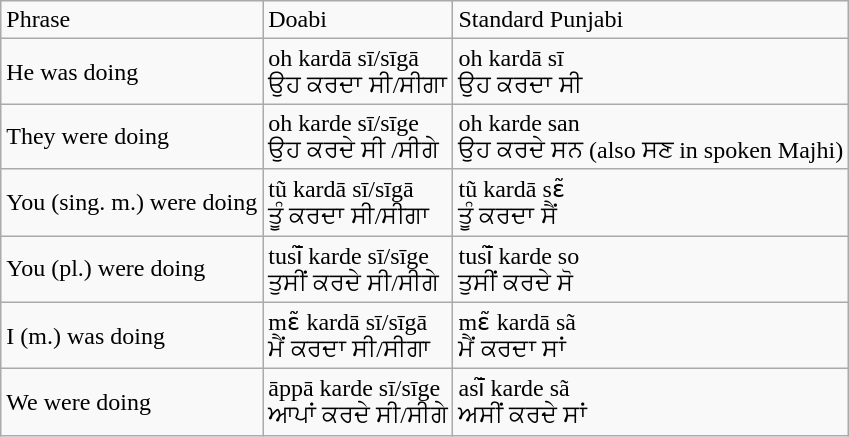<table class="wikitable">
<tr>
<td>Phrase</td>
<td>Doabi</td>
<td>Standard  Punjabi</td>
</tr>
<tr>
<td>He was doing</td>
<td>oh kardā sī/sīgā<br>ਉਹ ਕਰਦਾ ਸੀ/ਸੀਗਾ </td>
<td>oh kardā sī<br>ਉਹ ਕਰਦਾ ਸੀ </td>
</tr>
<tr>
<td>They were doing</td>
<td>oh karde sī/sīge<br>ਉਹ ਕਰਦੇ  ਸੀ /ਸੀਗੇ </td>
<td>oh karde san<br>ਉਹ ਕਰਦੇ ਸਨ  (also  ਸਣ in spoken Majhi)
</td>
</tr>
<tr>
<td>You (sing. m.) were doing</td>
<td>tũ kardā sī/sīgā<br>ਤੂੰ ਕਰਦਾ ਸੀ/ਸੀਗਾ </td>
<td>tũ kardā sɛ̃<br>ਤੂੰ ਕਰਦਾ ਸੈਂ </td>
</tr>
<tr>
<td>You (pl.) were doing</td>
<td>tusī̃ karde sī/sīge<br>ਤੁਸੀਂ ਕਰਦੇ ਸੀ/ਸੀਗੇ </td>
<td>tusī̃ karde so<br>ਤੁਸੀਂ ਕਰਦੇ ਸੋ </td>
</tr>
<tr>
<td>I (m.) was doing</td>
<td>mɛ̃ kardā sī/sīgā<br>ਮੈਂ ਕਰਦਾ ਸੀ/ਸੀਗਾ </td>
<td>mɛ̃ kardā sã<br>ਮੈਂ ਕਰਦਾ ਸਾਂ </td>
</tr>
<tr>
<td>We were doing</td>
<td>āppā karde sī/sīge<br>ਆਪਾਂ ਕਰਦੇ ਸੀ/ਸੀਗੇ </td>
<td>asī̃ karde sã<br>ਅਸੀਂ ਕਰਦੇ ਸਾਂ </td>
</tr>
</table>
